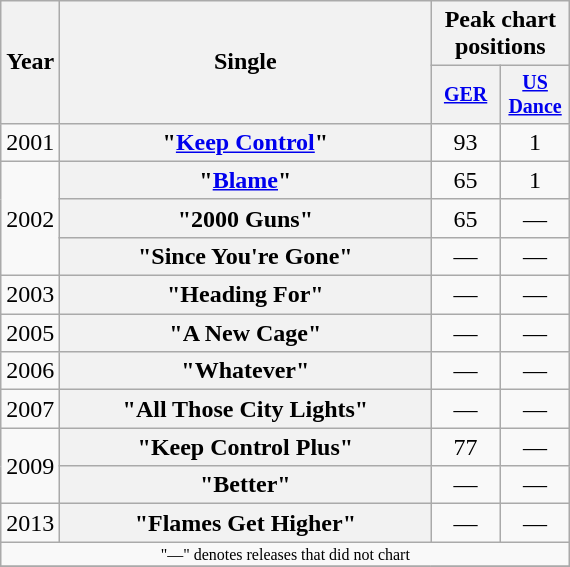<table class="wikitable plainrowheaders" style="text-align:center;">
<tr>
<th rowspan="2">Year</th>
<th rowspan="2" style="width:15em;">Single</th>
<th colspan="2">Peak chart<br>positions</th>
</tr>
<tr style="font-size:smaller;">
<th width="40"><a href='#'>GER</a><br></th>
<th width="40"><a href='#'>US Dance</a><br></th>
</tr>
<tr>
<td>2001</td>
<th scope="row">"<a href='#'>Keep Control</a>"</th>
<td>93</td>
<td>1</td>
</tr>
<tr>
<td rowspan="3">2002</td>
<th scope="row">"<a href='#'>Blame</a>"</th>
<td>65</td>
<td>1</td>
</tr>
<tr>
<th scope="row">"2000 Guns"</th>
<td>65</td>
<td>—</td>
</tr>
<tr>
<th scope="row">"Since You're Gone"</th>
<td>—</td>
<td>—</td>
</tr>
<tr>
<td>2003</td>
<th scope="row">"Heading For"</th>
<td>—</td>
<td>—</td>
</tr>
<tr>
<td>2005</td>
<th scope="row">"A New Cage"</th>
<td>—</td>
<td>—</td>
</tr>
<tr>
<td>2006</td>
<th scope="row">"Whatever"</th>
<td>—</td>
<td>—</td>
</tr>
<tr>
<td>2007</td>
<th scope="row">"All Those City Lights"</th>
<td>—</td>
<td>—</td>
</tr>
<tr>
<td rowspan="2">2009</td>
<th scope="row">"Keep Control Plus"</th>
<td>77</td>
<td>—</td>
</tr>
<tr>
<th scope="row">"Better"</th>
<td>—</td>
<td>—</td>
</tr>
<tr>
<td>2013</td>
<th scope="row">"Flames Get Higher"</th>
<td>—</td>
<td>—</td>
</tr>
<tr>
<td colspan="4" style="font-size:8pt">"—" denotes releases that did not chart</td>
</tr>
<tr>
</tr>
</table>
